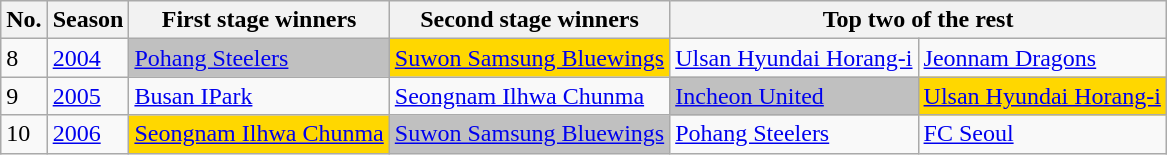<table class="wikitable">
<tr>
<th>No.</th>
<th>Season</th>
<th>First stage winners</th>
<th>Second stage winners</th>
<th colspan="2">Top two of the rest</th>
</tr>
<tr>
<td>8</td>
<td><a href='#'>2004</a></td>
<td bgcolor=silver><a href='#'>Pohang Steelers</a></td>
<td bgcolor=gold><a href='#'>Suwon Samsung Bluewings</a></td>
<td><a href='#'>Ulsan Hyundai Horang-i</a></td>
<td><a href='#'>Jeonnam Dragons</a></td>
</tr>
<tr>
<td>9</td>
<td><a href='#'>2005</a></td>
<td><a href='#'>Busan IPark</a></td>
<td><a href='#'>Seongnam Ilhwa Chunma</a></td>
<td bgcolor=silver><a href='#'>Incheon United</a></td>
<td bgcolor=gold><a href='#'>Ulsan Hyundai Horang-i</a></td>
</tr>
<tr>
<td>10</td>
<td><a href='#'>2006</a></td>
<td bgcolor=gold><a href='#'>Seongnam Ilhwa Chunma</a></td>
<td bgcolor=silver><a href='#'>Suwon Samsung Bluewings</a></td>
<td><a href='#'>Pohang Steelers</a></td>
<td><a href='#'>FC Seoul</a></td>
</tr>
</table>
